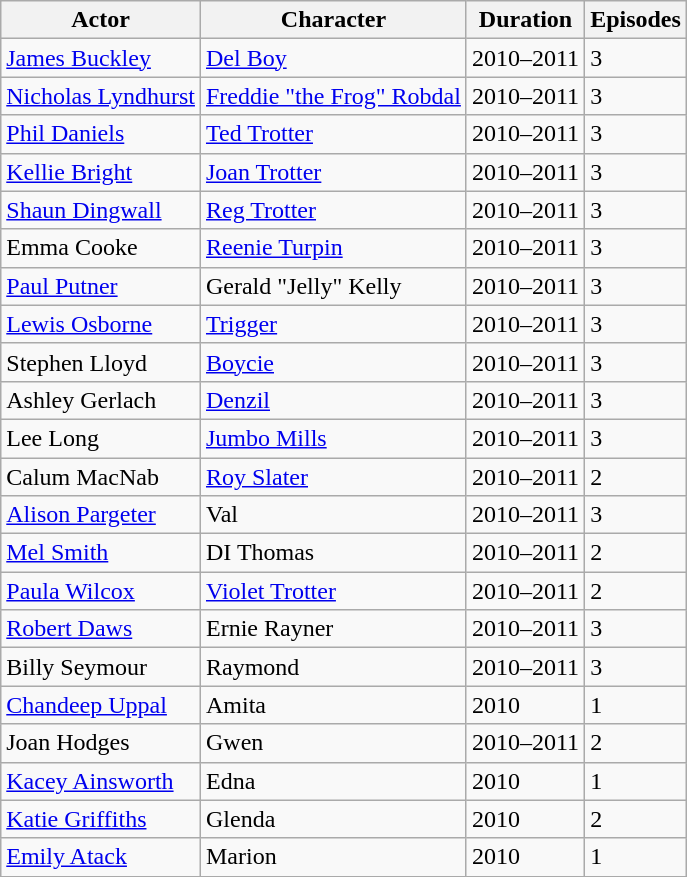<table class="wikitable sortable">
<tr>
<th>Actor</th>
<th>Character</th>
<th>Duration</th>
<th>Episodes</th>
</tr>
<tr>
<td><a href='#'>James Buckley</a></td>
<td><a href='#'>Del Boy</a></td>
<td>2010–2011</td>
<td>3</td>
</tr>
<tr>
<td><a href='#'>Nicholas Lyndhurst</a></td>
<td><a href='#'>Freddie "the Frog" Robdal</a></td>
<td>2010–2011</td>
<td>3</td>
</tr>
<tr>
<td><a href='#'>Phil Daniels</a></td>
<td><a href='#'>Ted Trotter</a></td>
<td>2010–2011</td>
<td>3</td>
</tr>
<tr>
<td><a href='#'>Kellie Bright</a></td>
<td><a href='#'>Joan Trotter</a></td>
<td>2010–2011</td>
<td>3</td>
</tr>
<tr>
<td><a href='#'>Shaun Dingwall</a></td>
<td><a href='#'>Reg Trotter</a></td>
<td>2010–2011</td>
<td>3</td>
</tr>
<tr>
<td>Emma Cooke</td>
<td><a href='#'>Reenie Turpin</a></td>
<td>2010–2011</td>
<td>3</td>
</tr>
<tr>
<td><a href='#'>Paul Putner</a></td>
<td>Gerald "Jelly" Kelly</td>
<td>2010–2011</td>
<td>3</td>
</tr>
<tr>
<td><a href='#'>Lewis Osborne</a></td>
<td><a href='#'>Trigger</a></td>
<td>2010–2011</td>
<td>3</td>
</tr>
<tr>
<td>Stephen Lloyd</td>
<td><a href='#'>Boycie</a></td>
<td>2010–2011</td>
<td>3</td>
</tr>
<tr>
<td>Ashley Gerlach</td>
<td><a href='#'>Denzil</a></td>
<td>2010–2011</td>
<td>3</td>
</tr>
<tr>
<td>Lee Long</td>
<td><a href='#'>Jumbo Mills</a></td>
<td>2010–2011</td>
<td>3</td>
</tr>
<tr>
<td>Calum MacNab</td>
<td><a href='#'>Roy Slater</a></td>
<td>2010–2011</td>
<td>2</td>
</tr>
<tr>
<td><a href='#'>Alison Pargeter</a></td>
<td>Val</td>
<td>2010–2011</td>
<td>3</td>
</tr>
<tr>
<td><a href='#'>Mel Smith</a></td>
<td>DI Thomas</td>
<td>2010–2011</td>
<td>2</td>
</tr>
<tr>
<td><a href='#'>Paula Wilcox</a></td>
<td><a href='#'>Violet Trotter</a></td>
<td>2010–2011</td>
<td>2</td>
</tr>
<tr>
<td><a href='#'>Robert Daws</a></td>
<td>Ernie Rayner</td>
<td>2010–2011</td>
<td>3</td>
</tr>
<tr>
<td>Billy Seymour</td>
<td>Raymond</td>
<td>2010–2011</td>
<td>3</td>
</tr>
<tr>
<td><a href='#'>Chandeep Uppal</a></td>
<td>Amita</td>
<td>2010</td>
<td>1</td>
</tr>
<tr>
<td>Joan Hodges</td>
<td>Gwen</td>
<td>2010–2011</td>
<td>2</td>
</tr>
<tr>
<td><a href='#'>Kacey Ainsworth</a></td>
<td>Edna</td>
<td>2010</td>
<td>1</td>
</tr>
<tr>
<td><a href='#'>Katie Griffiths</a></td>
<td>Glenda</td>
<td>2010</td>
<td>2</td>
</tr>
<tr>
<td><a href='#'>Emily Atack</a></td>
<td>Marion</td>
<td>2010</td>
<td>1</td>
</tr>
<tr>
</tr>
</table>
